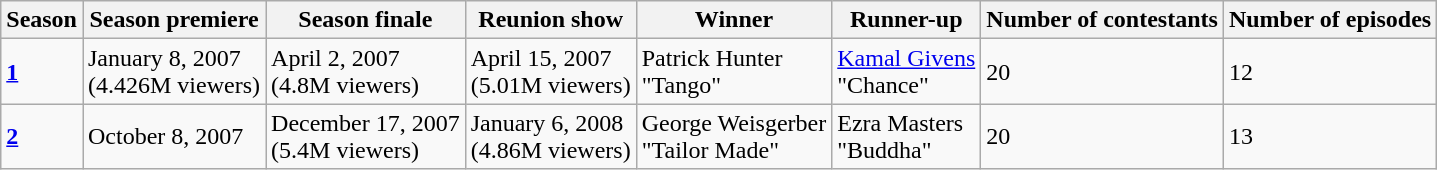<table class="wikitable">
<tr>
<th>Season</th>
<th>Season premiere</th>
<th>Season finale</th>
<th>Reunion show</th>
<th>Winner</th>
<th>Runner-up</th>
<th>Number of contestants</th>
<th>Number of episodes</th>
</tr>
<tr>
<td><strong><a href='#'>1</a></strong></td>
<td>January 8, 2007<br>(4.426M viewers)</td>
<td>April 2, 2007<br>(4.8M viewers)</td>
<td>April 15, 2007<br>(5.01M viewers)</td>
<td>Patrick Hunter<br>"Tango"</td>
<td><a href='#'>Kamal Givens</a><br>"Chance"</td>
<td>20</td>
<td>12</td>
</tr>
<tr>
<td><strong><a href='#'>2</a></strong></td>
<td>October 8, 2007</td>
<td>December 17, 2007<br>(5.4M viewers)</td>
<td>January 6, 2008<br>(4.86M viewers)</td>
<td>George Weisgerber<br>"Tailor Made"</td>
<td>Ezra Masters<br>"Buddha"</td>
<td>20</td>
<td>13</td>
</tr>
</table>
